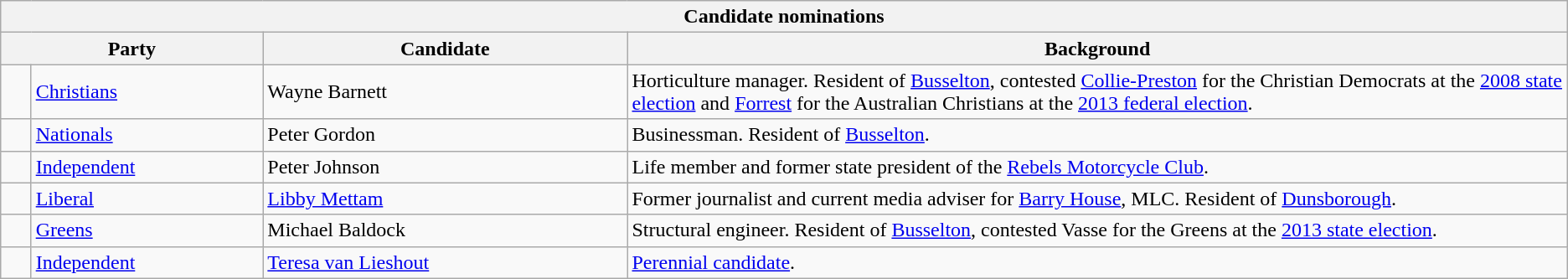<table class="wikitable">
<tr>
<th colspan=4>Candidate nominations</th>
</tr>
<tr>
<th colspan=2>Party</th>
<th>Candidate</th>
<th width="60%">Background</th>
</tr>
<tr>
<td> </td>
<td><a href='#'>Christians</a></td>
<td>Wayne Barnett</td>
<td>Horticulture manager. Resident of <a href='#'>Busselton</a>, contested <a href='#'>Collie-Preston</a> for the Christian Democrats at the <a href='#'>2008 state election</a> and <a href='#'>Forrest</a> for the Australian Christians at the <a href='#'>2013 federal election</a>.</td>
</tr>
<tr>
<td> </td>
<td><a href='#'>Nationals</a></td>
<td>Peter Gordon</td>
<td>Businessman. Resident of <a href='#'>Busselton</a>.</td>
</tr>
<tr>
<td> </td>
<td><a href='#'>Independent</a></td>
<td>Peter Johnson</td>
<td>Life member and former state president of the <a href='#'>Rebels Motorcycle Club</a>.</td>
</tr>
<tr>
<td> </td>
<td><a href='#'>Liberal</a></td>
<td><a href='#'>Libby Mettam</a></td>
<td>Former journalist and current media adviser for <a href='#'>Barry House</a>, MLC. Resident of <a href='#'>Dunsborough</a>.</td>
</tr>
<tr>
<td> </td>
<td><a href='#'>Greens</a></td>
<td>Michael Baldock</td>
<td>Structural engineer. Resident of <a href='#'>Busselton</a>, contested Vasse for the Greens at the <a href='#'>2013 state election</a>.</td>
</tr>
<tr>
<td> </td>
<td><a href='#'>Independent</a></td>
<td><a href='#'>Teresa van Lieshout</a></td>
<td><a href='#'>Perennial candidate</a>.</td>
</tr>
</table>
